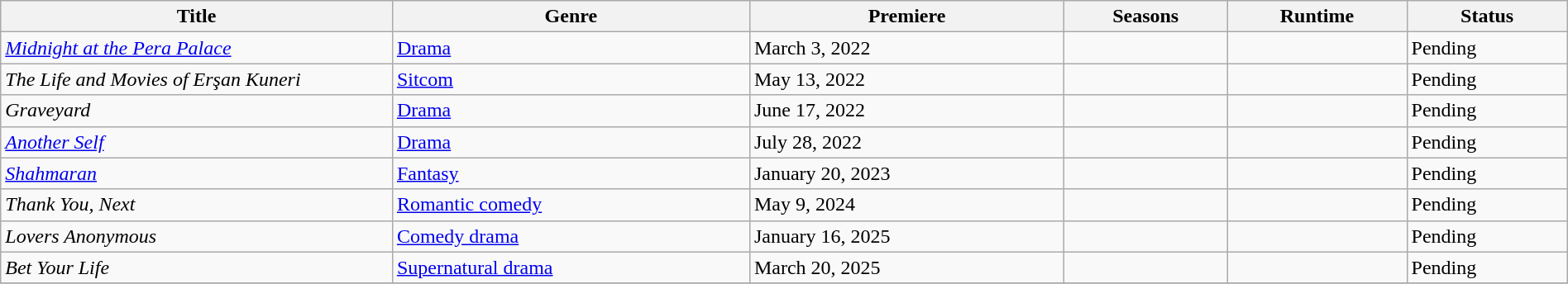<table class="wikitable sortable" style="width:100%">
<tr>
<th scope="col" style="width:25%;">Title</th>
<th>Genre</th>
<th>Premiere</th>
<th>Seasons</th>
<th>Runtime</th>
<th>Status</th>
</tr>
<tr>
<td><em><a href='#'>Midnight at the Pera Palace</a></em></td>
<td><a href='#'>Drama</a></td>
<td>March 3, 2022</td>
<td></td>
<td></td>
<td>Pending</td>
</tr>
<tr>
<td><em>The Life and Movies of Erşan Kuneri</em></td>
<td><a href='#'>Sitcom</a></td>
<td>May 13, 2022</td>
<td></td>
<td></td>
<td>Pending</td>
</tr>
<tr>
<td><em>Graveyard</em></td>
<td><a href='#'>Drama</a></td>
<td>June 17, 2022</td>
<td></td>
<td></td>
<td>Pending</td>
</tr>
<tr>
<td><em><a href='#'>Another Self</a></em></td>
<td><a href='#'>Drama</a></td>
<td>July 28, 2022</td>
<td></td>
<td></td>
<td>Pending</td>
</tr>
<tr>
<td><em><a href='#'>Shahmaran</a></em></td>
<td><a href='#'>Fantasy</a></td>
<td>January 20, 2023</td>
<td></td>
<td></td>
<td>Pending</td>
</tr>
<tr>
<td><em>Thank You, Next</em></td>
<td><a href='#'>Romantic comedy</a></td>
<td>May 9, 2024</td>
<td></td>
<td></td>
<td>Pending</td>
</tr>
<tr>
<td><em>Lovers Anonymous</em></td>
<td><a href='#'>Comedy drama</a></td>
<td>January 16, 2025</td>
<td></td>
<td></td>
<td>Pending</td>
</tr>
<tr>
<td><em>Bet Your Life</em></td>
<td><a href='#'>Supernatural drama</a></td>
<td>March 20, 2025</td>
<td></td>
<td></td>
<td>Pending</td>
</tr>
<tr>
</tr>
</table>
